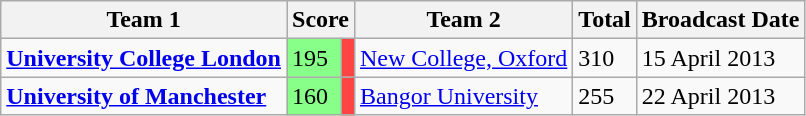<table class="wikitable" border="1">
<tr>
<th>Team 1</th>
<th colspan=2>Score</th>
<th>Team 2</th>
<th>Total</th>
<th>Broadcast Date</th>
</tr>
<tr>
<td><strong><a href='#'>University College London</a></strong></td>
<td style="background:#88ff88">195</td>
<td style="background:#ff4444"></td>
<td><a href='#'>New College, Oxford</a></td>
<td>310</td>
<td>15 April 2013</td>
</tr>
<tr>
<td><strong><a href='#'>University of Manchester</a></strong></td>
<td style="background:#88ff88">160</td>
<td style="background:#ff4444"></td>
<td><a href='#'>Bangor University</a></td>
<td>255</td>
<td>22 April 2013</td>
</tr>
</table>
